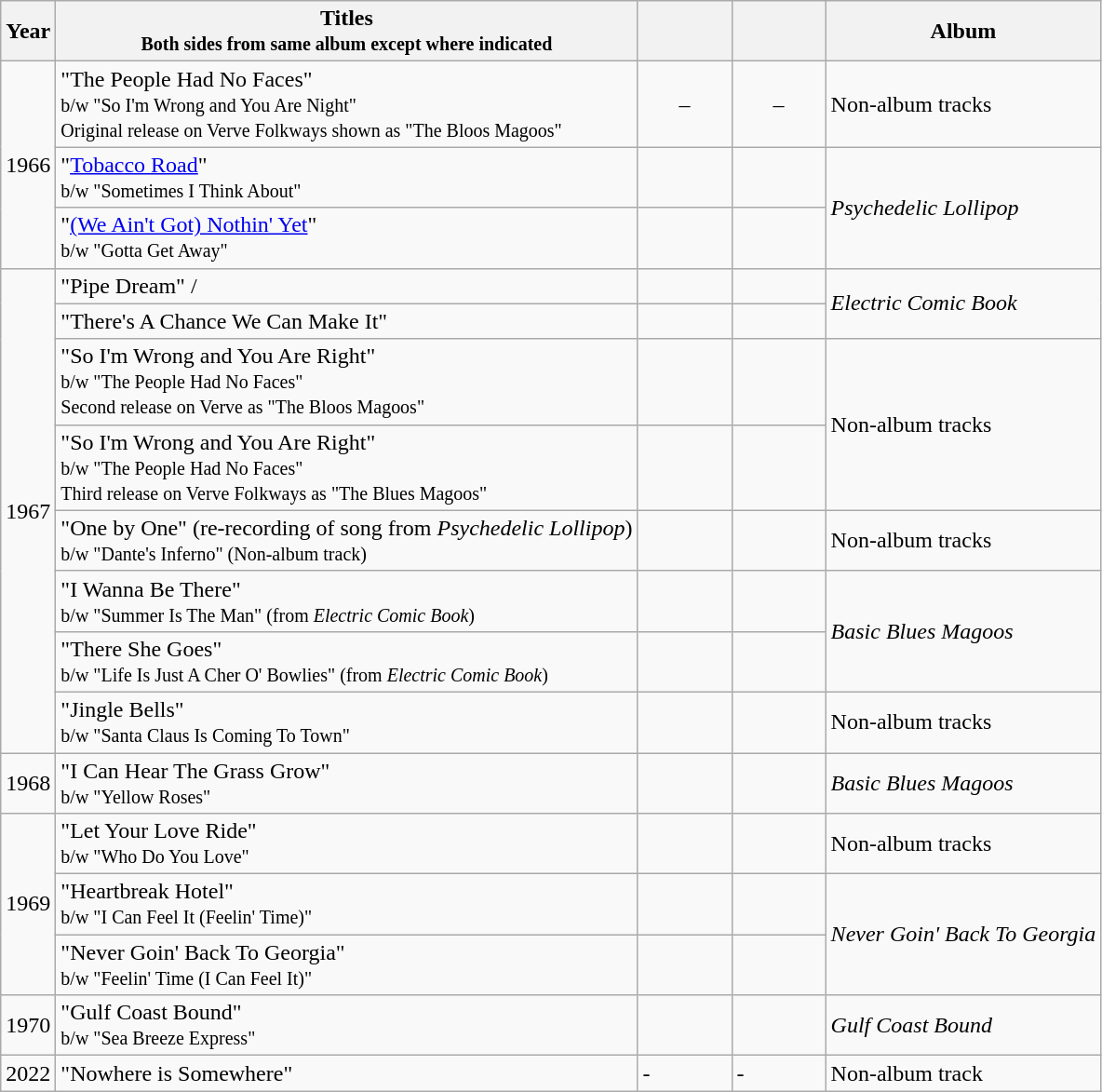<table class="wikitable">
<tr>
<th rowspan="1">Year</th>
<th rowspan="1">Titles<br><small>Both sides from same album except where indicated</small></th>
<th rowspan="1" style="text-align:center; width:60px;"></th>
<th rowspan="1" style="text-align:center; width:60px;"><br></th>
<th rowspan="1">Album</th>
</tr>
<tr>
<td rowspan="3">1966</td>
<td align="left">"The People Had No Faces"<br><small>b/w "So I'm Wrong and You Are Night"<br>Original release on Verve Folkways shown as "The Bloos Magoos"</small></td>
<td style="text-align:center;">–</td>
<td style="text-align:center;">–</td>
<td align="left">Non-album tracks</td>
</tr>
<tr>
<td align="left">"<a href='#'>Tobacco Road</a>"<br><small>b/w "Sometimes I Think About"</small></td>
<td></td>
<td></td>
<td align="left" rowspan="2"><em>Psychedelic Lollipop</em></td>
</tr>
<tr>
<td align="left">"<a href='#'>(We Ain't Got) Nothin' Yet</a>"<br><small>b/w "Gotta Get Away"</small></td>
<td></td>
<td></td>
</tr>
<tr>
<td rowspan="8">1967</td>
<td align="left">"Pipe Dream" /</td>
<td></td>
<td></td>
<td align="left" rowspan="2"><em>Electric Comic Book</em></td>
</tr>
<tr>
<td align="left">"There's A Chance We Can Make It"</td>
<td></td>
<td></td>
</tr>
<tr>
<td align="left">"So I'm Wrong and You Are Right"<br><small>b/w "The People Had No Faces"<br>Second release on Verve as "The Bloos Magoos" </small></td>
<td></td>
<td></td>
<td align="left" rowspan="2">Non-album tracks</td>
</tr>
<tr>
<td align="left">"So I'm Wrong and You Are Right"<br><small>b/w "The People Had No Faces"<br>Third release on Verve Folkways as "The Blues Magoos" </small></td>
<td></td>
<td></td>
</tr>
<tr>
<td align="left">"One by One" (re-recording of song from <em>Psychedelic Lollipop</em>)<br><small>b/w "Dante's Inferno" (Non-album track)</small></td>
<td></td>
<td></td>
<td align="left">Non-album tracks</td>
</tr>
<tr>
<td align="left">"I Wanna Be There"<br><small> b/w "Summer Is The Man" (from <em>Electric Comic Book</em>)</small></td>
<td></td>
<td></td>
<td align="left" rowspan="2"><em>Basic Blues Magoos</em></td>
</tr>
<tr>
<td align="left">"There She Goes"<br><small>b/w "Life Is Just A Cher O' Bowlies" (from <em>Electric Comic Book</em>)</small></td>
<td></td>
<td></td>
</tr>
<tr>
<td align="left">"Jingle Bells"<br><small>b/w "Santa Claus Is Coming To Town" </small></td>
<td></td>
<td></td>
<td align="left">Non-album tracks</td>
</tr>
<tr>
<td>1968</td>
<td align="left">"I Can Hear The Grass Grow"<br><small>b/w "Yellow Roses" </small></td>
<td></td>
<td></td>
<td align="left"><em>Basic Blues Magoos</em></td>
</tr>
<tr>
<td rowspan="3">1969</td>
<td align="left">"Let Your Love Ride"<br><small>b/w "Who Do You Love" </small></td>
<td></td>
<td></td>
<td align="left">Non-album tracks</td>
</tr>
<tr>
<td align="left">"Heartbreak Hotel"<br><small>b/w "I Can Feel It (Feelin' Time)" </small></td>
<td></td>
<td></td>
<td align="left" rowspan="2"><em>Never Goin' Back To Georgia</em></td>
</tr>
<tr>
<td align="left">"Never Goin' Back To Georgia"<br><small>b/w "Feelin' Time (I Can Feel It)" </small></td>
<td></td>
<td></td>
</tr>
<tr>
<td>1970</td>
<td align="left">"Gulf Coast Bound"<br><small>b/w "Sea Breeze Express" </small></td>
<td></td>
<td></td>
<td align="left"><em>Gulf Coast Bound</em></td>
</tr>
<tr>
<td>2022</td>
<td>"Nowhere is Somewhere"</td>
<td>-</td>
<td>-</td>
<td>Non-album track</td>
</tr>
</table>
